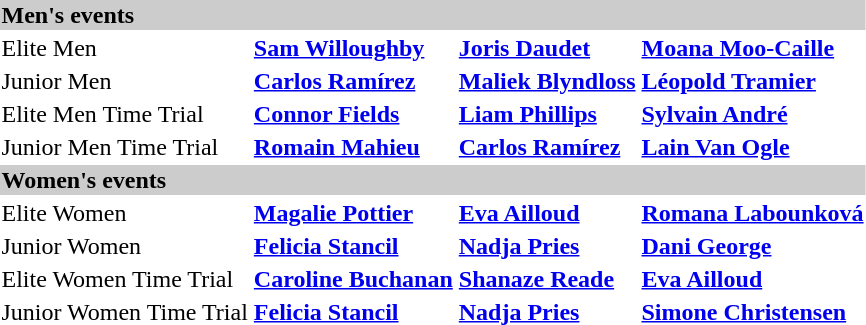<table>
<tr bgcolor="#cccccc">
<td colspan=4><strong>Men's events</strong></td>
</tr>
<tr>
<td>Elite Men</td>
<td><strong><a href='#'>Sam Willoughby</a></strong><br></td>
<td><strong><a href='#'>Joris Daudet</a></strong><br></td>
<td><strong><a href='#'>Moana Moo-Caille</a></strong><br></td>
</tr>
<tr>
<td>Junior Men</td>
<td><strong><a href='#'>Carlos Ramírez</a></strong><br></td>
<td><strong><a href='#'>Maliek Blyndloss</a></strong><br></td>
<td><strong><a href='#'>Léopold Tramier</a></strong><br></td>
</tr>
<tr>
<td>Elite Men Time Trial</td>
<td><strong><a href='#'>Connor Fields</a></strong><br></td>
<td><strong><a href='#'>Liam Phillips</a></strong><br></td>
<td><strong><a href='#'>Sylvain André</a></strong><br></td>
</tr>
<tr>
<td>Junior Men Time Trial</td>
<td><strong><a href='#'>Romain Mahieu</a></strong><br></td>
<td><strong><a href='#'>Carlos Ramírez</a></strong><br></td>
<td><strong><a href='#'>Lain Van Ogle</a></strong><br></td>
</tr>
<tr bgcolor="#cccccc">
<td colspan=4><strong>Women's events</strong></td>
</tr>
<tr>
<td>Elite Women</td>
<td><strong><a href='#'>Magalie Pottier</a></strong><br></td>
<td><strong><a href='#'>Eva Ailloud</a></strong><br></td>
<td><strong><a href='#'>Romana Labounková</a></strong><br></td>
</tr>
<tr>
<td>Junior Women</td>
<td><strong><a href='#'>Felicia Stancil</a></strong><br></td>
<td><strong><a href='#'>Nadja Pries</a></strong><br></td>
<td><strong><a href='#'>Dani George</a></strong><br></td>
</tr>
<tr>
<td>Elite Women Time Trial</td>
<td><strong><a href='#'>Caroline Buchanan</a></strong><br></td>
<td><strong><a href='#'>Shanaze Reade</a></strong><br></td>
<td><strong><a href='#'>Eva Ailloud</a></strong><br></td>
</tr>
<tr>
<td>Junior Women Time Trial</td>
<td><strong><a href='#'>Felicia Stancil</a></strong><br></td>
<td><strong><a href='#'>Nadja Pries</a></strong><br></td>
<td><strong><a href='#'>Simone Christensen</a></strong><br></td>
</tr>
<tr>
</tr>
</table>
